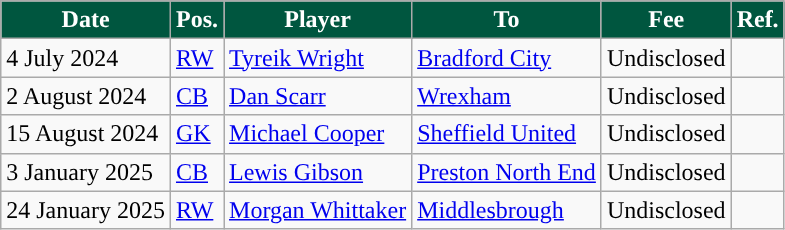<table class="wikitable plainrowheaders sortable">
<tr>
<th style="background:#00563F;color:#FFFFFF;">Date</th>
<th style="background:#00563F;color:#FFFFFF;">Pos.</th>
<th style="background:#00563F;color:#FFFFFF;">Player</th>
<th style="background:#00563F;color:#FFFFFF;">To</th>
<th style="background:#00563F;color:#FFFFFF;">Fee</th>
<th style="background:#00563F;color:#FFFFFF;">Ref.</th>
</tr>
<tr>
<td>4 July 2024</td>
<td><a href='#'>RW</a></td>
<td> <a href='#'>Tyreik Wright</a></td>
<td> <a href='#'>Bradford City</a></td>
<td>Undisclosed</td>
<td></td>
</tr>
<tr>
<td>2 August 2024</td>
<td><a href='#'>CB</a></td>
<td> <a href='#'>Dan Scarr</a></td>
<td> <a href='#'>Wrexham</a></td>
<td>Undisclosed</td>
<td></td>
</tr>
<tr>
<td>15 August 2024</td>
<td><a href='#'>GK</a></td>
<td> <a href='#'>Michael Cooper</a></td>
<td> <a href='#'>Sheffield United</a></td>
<td>Undisclosed</td>
<td></td>
</tr>
<tr>
<td>3 January 2025</td>
<td><a href='#'>CB</a></td>
<td> <a href='#'>Lewis Gibson</a></td>
<td> <a href='#'>Preston North End</a></td>
<td>Undisclosed</td>
<td></td>
</tr>
<tr>
<td>24 January 2025</td>
<td><a href='#'>RW</a></td>
<td> <a href='#'>Morgan Whittaker</a></td>
<td> <a href='#'>Middlesbrough</a></td>
<td>Undisclosed</td>
<td></td>
</tr>
</table>
